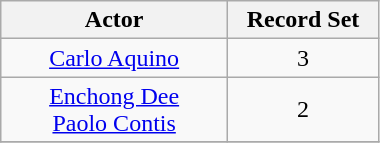<table class="wikitable"  style="width:20%; text-align:center;">
<tr>
<th width=10%>Actor</th>
<th width=5%>Record Set</th>
</tr>
<tr>
<td><a href='#'>Carlo Aquino</a></td>
<td>3</td>
</tr>
<tr>
<td><a href='#'>Enchong Dee</a><br><a href='#'>Paolo Contis</a></td>
<td>2</td>
</tr>
<tr>
</tr>
</table>
